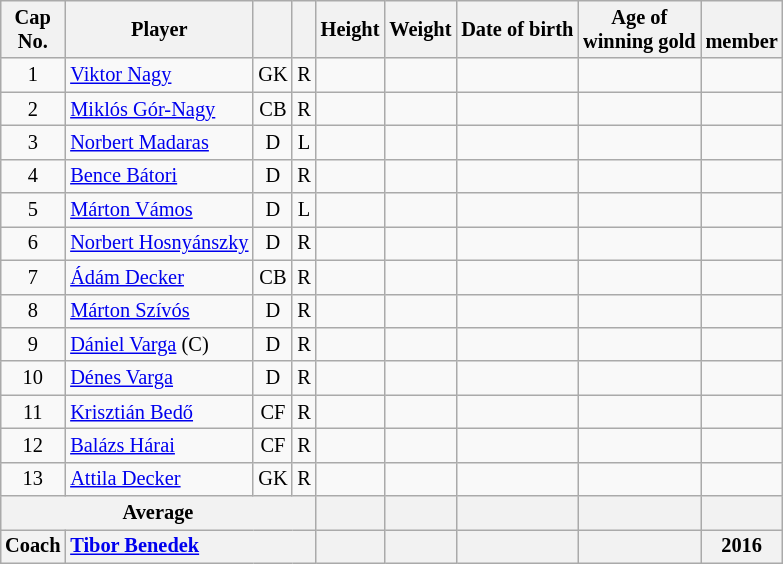<table class="wikitable sortable" style="text-align: center; font-size: 85%; margin-left: 1em;">
<tr>
<th>Cap<br>No.</th>
<th>Player</th>
<th></th>
<th></th>
<th>Height</th>
<th>Weight</th>
<th>Date of birth</th>
<th>Age of<br>winning gold</th>
<th><br>member</th>
</tr>
<tr>
<td>1</td>
<td style="text-align: left;" data-sort-value="Nagy, Viktor"><a href='#'>Viktor Nagy</a></td>
<td>GK</td>
<td>R</td>
<td style="text-align: left;"></td>
<td style="text-align: right;"></td>
<td style="text-align: right;"></td>
<td style="text-align: left;"></td>
<td></td>
</tr>
<tr>
<td>2</td>
<td style="text-align: left;" data-sort-value="Gór-Nagy, Miklós"><a href='#'>Miklós Gór-Nagy</a></td>
<td>CB</td>
<td>R</td>
<td style="text-align: left;"></td>
<td style="text-align: right;"></td>
<td style="text-align: right;"></td>
<td style="text-align: left;"></td>
<td></td>
</tr>
<tr>
<td>3</td>
<td style="text-align: left;" data-sort-value="Madaras, Norbert"><a href='#'>Norbert Madaras</a></td>
<td>D</td>
<td>L</td>
<td style="text-align: left;"></td>
<td style="text-align: right;"></td>
<td style="text-align: right;"></td>
<td style="text-align: left;"></td>
<td></td>
</tr>
<tr>
<td>4</td>
<td style="text-align: left;" data-sort-value="Bátori, Bence"><a href='#'>Bence Bátori</a></td>
<td>D</td>
<td>R</td>
<td style="text-align: left;"></td>
<td style="text-align: right;"></td>
<td style="text-align: right;"></td>
<td style="text-align: left;"></td>
<td></td>
</tr>
<tr>
<td>5</td>
<td style="text-align: left;" data-sort-value="Vámos, Márton"><a href='#'>Márton Vámos</a></td>
<td>D</td>
<td>L</td>
<td style="text-align: left;"></td>
<td style="text-align: right;"></td>
<td style="text-align: right;"></td>
<td style="text-align: left;"></td>
<td></td>
</tr>
<tr>
<td>6</td>
<td style="text-align: left;" data-sort-value="Hosnyánszky, Norbert"><a href='#'>Norbert Hosnyánszky</a></td>
<td>D</td>
<td>R</td>
<td style="text-align: left;"></td>
<td style="text-align: right;"></td>
<td style="text-align: right;"></td>
<td style="text-align: left;"></td>
<td></td>
</tr>
<tr>
<td>7</td>
<td style="text-align: left;" data-sort-value="Decker, Ádám"><a href='#'>Ádám Decker</a></td>
<td>CB</td>
<td>R</td>
<td style="text-align: left;"></td>
<td style="text-align: right;"></td>
<td style="text-align: right;"></td>
<td style="text-align: left;"></td>
<td></td>
</tr>
<tr>
<td>8</td>
<td style="text-align: left;" data-sort-value="Szívós, Márton"><a href='#'>Márton Szívós</a></td>
<td>D</td>
<td>R</td>
<td style="text-align: left;"></td>
<td style="text-align: right;"></td>
<td style="text-align: right;"></td>
<td style="text-align: left;"></td>
<td></td>
</tr>
<tr>
<td>9</td>
<td style="text-align: left;" data-sort-value="Varga, Dániel"><a href='#'>Dániel Varga</a> (C)</td>
<td>D</td>
<td>R</td>
<td style="text-align: left;"></td>
<td style="text-align: right;"></td>
<td style="text-align: right;"></td>
<td style="text-align: left;"></td>
<td></td>
</tr>
<tr>
<td>10</td>
<td style="text-align: left;" data-sort-value="Varga, Dénes"><a href='#'>Dénes Varga</a></td>
<td>D</td>
<td>R</td>
<td style="text-align: left;"></td>
<td style="text-align: right;"></td>
<td style="text-align: right;"></td>
<td style="text-align: left;"></td>
<td></td>
</tr>
<tr>
<td>11</td>
<td style="text-align: left;" data-sort-value="Bedő, Krisztián"><a href='#'>Krisztián Bedő</a></td>
<td>CF</td>
<td>R</td>
<td style="text-align: left;"></td>
<td style="text-align: right;"></td>
<td style="text-align: right;"></td>
<td style="text-align: left;"></td>
<td></td>
</tr>
<tr>
<td>12</td>
<td style="text-align: left;" data-sort-value="Hárai, Balázs"><a href='#'>Balázs Hárai</a></td>
<td>CF</td>
<td>R</td>
<td style="text-align: left;"></td>
<td style="text-align: right;"></td>
<td style="text-align: right;"></td>
<td style="text-align: left;"></td>
<td></td>
</tr>
<tr>
<td>13</td>
<td style="text-align: left;" data-sort-value="Decker, Attila"><a href='#'>Attila Decker</a></td>
<td>GK</td>
<td>R</td>
<td style="text-align: left;"></td>
<td style="text-align: right;"></td>
<td style="text-align: right;"></td>
<td style="text-align: left;"></td>
<td></td>
</tr>
<tr>
<th colspan="4">Average</th>
<th style="text-align: left;"></th>
<th style="text-align: right;"></th>
<th style="text-align: right;"></th>
<th style="text-align: left;"></th>
<th></th>
</tr>
<tr>
<th>Coach</th>
<th colspan="3" style="text-align: left;"><a href='#'>Tibor Benedek</a></th>
<th style="text-align: left;"></th>
<th></th>
<th style="text-align: right;"></th>
<th style="text-align: left;"></th>
<th>2016</th>
</tr>
</table>
